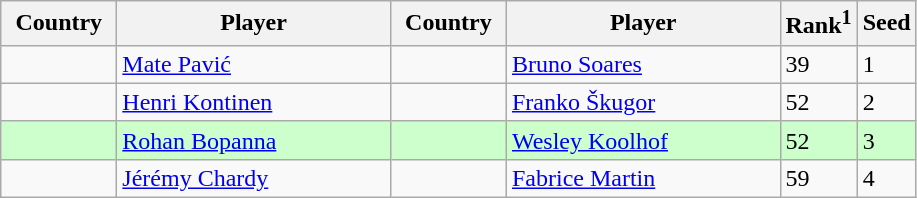<table class="sortable wikitable">
<tr>
<th width="70">Country</th>
<th width="175">Player</th>
<th width="70">Country</th>
<th width="175">Player</th>
<th>Rank<sup>1</sup></th>
<th>Seed</th>
</tr>
<tr>
<td></td>
<td><a href='#'>Mate Pavić</a></td>
<td></td>
<td><a href='#'>Bruno Soares</a></td>
<td>39</td>
<td>1</td>
</tr>
<tr>
<td></td>
<td><a href='#'>Henri Kontinen</a></td>
<td></td>
<td><a href='#'>Franko Škugor</a></td>
<td>52</td>
<td>2</td>
</tr>
<tr style="background:#cfc;">
<td></td>
<td><a href='#'>Rohan Bopanna</a></td>
<td></td>
<td><a href='#'>Wesley Koolhof</a></td>
<td>52</td>
<td>3</td>
</tr>
<tr>
<td></td>
<td><a href='#'>Jérémy Chardy</a></td>
<td></td>
<td><a href='#'>Fabrice Martin</a></td>
<td>59</td>
<td>4</td>
</tr>
</table>
